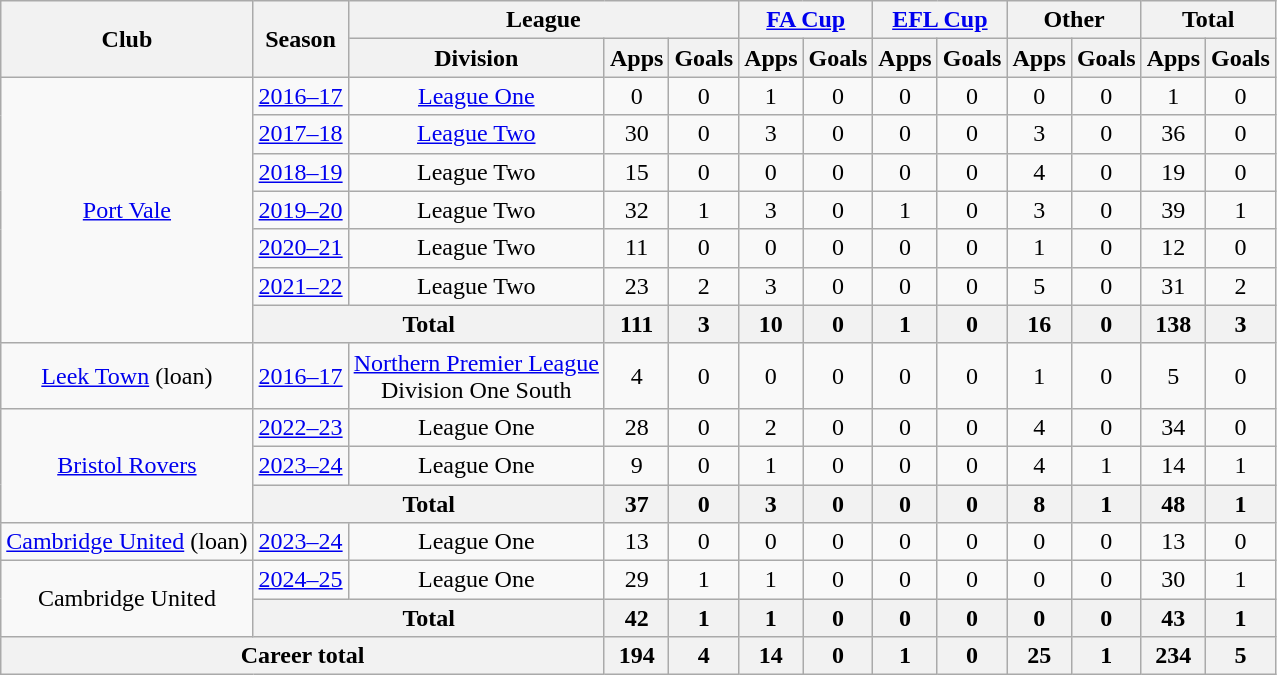<table class=wikitable style=text-align:center>
<tr>
<th rowspan="2">Club</th>
<th rowspan="2">Season</th>
<th colspan="3">League</th>
<th colspan="2"><a href='#'>FA Cup</a></th>
<th colspan="2"><a href='#'>EFL Cup</a></th>
<th colspan="2">Other</th>
<th colspan="2">Total</th>
</tr>
<tr>
<th>Division</th>
<th>Apps</th>
<th>Goals</th>
<th>Apps</th>
<th>Goals</th>
<th>Apps</th>
<th>Goals</th>
<th>Apps</th>
<th>Goals</th>
<th>Apps</th>
<th>Goals</th>
</tr>
<tr>
<td rowspan="7"><a href='#'>Port Vale</a></td>
<td><a href='#'>2016–17</a></td>
<td><a href='#'>League One</a></td>
<td>0</td>
<td>0</td>
<td>1</td>
<td>0</td>
<td>0</td>
<td>0</td>
<td>0</td>
<td>0</td>
<td>1</td>
<td>0</td>
</tr>
<tr>
<td><a href='#'>2017–18</a></td>
<td><a href='#'>League Two</a></td>
<td>30</td>
<td>0</td>
<td>3</td>
<td>0</td>
<td>0</td>
<td>0</td>
<td>3</td>
<td>0</td>
<td>36</td>
<td>0</td>
</tr>
<tr>
<td><a href='#'>2018–19</a></td>
<td>League Two</td>
<td>15</td>
<td>0</td>
<td>0</td>
<td>0</td>
<td>0</td>
<td>0</td>
<td>4</td>
<td>0</td>
<td>19</td>
<td>0</td>
</tr>
<tr>
<td><a href='#'>2019–20</a></td>
<td>League Two</td>
<td>32</td>
<td>1</td>
<td>3</td>
<td>0</td>
<td>1</td>
<td>0</td>
<td>3</td>
<td>0</td>
<td>39</td>
<td>1</td>
</tr>
<tr>
<td><a href='#'>2020–21</a></td>
<td>League Two</td>
<td>11</td>
<td>0</td>
<td>0</td>
<td>0</td>
<td>0</td>
<td>0</td>
<td>1</td>
<td>0</td>
<td>12</td>
<td>0</td>
</tr>
<tr>
<td><a href='#'>2021–22</a></td>
<td>League Two</td>
<td>23</td>
<td>2</td>
<td>3</td>
<td>0</td>
<td>0</td>
<td>0</td>
<td>5</td>
<td>0</td>
<td>31</td>
<td>2</td>
</tr>
<tr>
<th colspan="2">Total</th>
<th>111</th>
<th>3</th>
<th>10</th>
<th>0</th>
<th>1</th>
<th>0</th>
<th>16</th>
<th>0</th>
<th>138</th>
<th>3</th>
</tr>
<tr>
<td><a href='#'>Leek Town</a> (loan)</td>
<td><a href='#'>2016–17</a></td>
<td><a href='#'>Northern Premier League</a><br>Division One South</td>
<td>4</td>
<td>0</td>
<td>0</td>
<td>0</td>
<td>0</td>
<td>0</td>
<td>1</td>
<td>0</td>
<td>5</td>
<td>0</td>
</tr>
<tr>
<td rowspan="3"><a href='#'>Bristol Rovers</a></td>
<td><a href='#'>2022–23</a></td>
<td>League One</td>
<td>28</td>
<td>0</td>
<td>2</td>
<td>0</td>
<td>0</td>
<td>0</td>
<td>4</td>
<td>0</td>
<td>34</td>
<td>0</td>
</tr>
<tr>
<td><a href='#'>2023–24</a></td>
<td>League One</td>
<td>9</td>
<td>0</td>
<td>1</td>
<td>0</td>
<td>0</td>
<td>0</td>
<td>4</td>
<td>1</td>
<td>14</td>
<td>1</td>
</tr>
<tr>
<th colspan="2">Total</th>
<th>37</th>
<th>0</th>
<th>3</th>
<th>0</th>
<th>0</th>
<th>0</th>
<th>8</th>
<th>1</th>
<th>48</th>
<th>1</th>
</tr>
<tr>
<td><a href='#'>Cambridge United</a> (loan)</td>
<td><a href='#'>2023–24</a></td>
<td>League One</td>
<td>13</td>
<td>0</td>
<td>0</td>
<td>0</td>
<td>0</td>
<td>0</td>
<td>0</td>
<td>0</td>
<td>13</td>
<td>0</td>
</tr>
<tr>
<td rowspan="2">Cambridge United</td>
<td><a href='#'>2024–25</a></td>
<td>League One</td>
<td>29</td>
<td>1</td>
<td>1</td>
<td>0</td>
<td>0</td>
<td>0</td>
<td>0</td>
<td>0</td>
<td>30</td>
<td>1</td>
</tr>
<tr>
<th colspan="2">Total</th>
<th>42</th>
<th>1</th>
<th>1</th>
<th>0</th>
<th>0</th>
<th>0</th>
<th>0</th>
<th>0</th>
<th>43</th>
<th>1</th>
</tr>
<tr>
<th colspan="3">Career total</th>
<th>194</th>
<th>4</th>
<th>14</th>
<th>0</th>
<th>1</th>
<th>0</th>
<th>25</th>
<th>1</th>
<th>234</th>
<th>5</th>
</tr>
</table>
